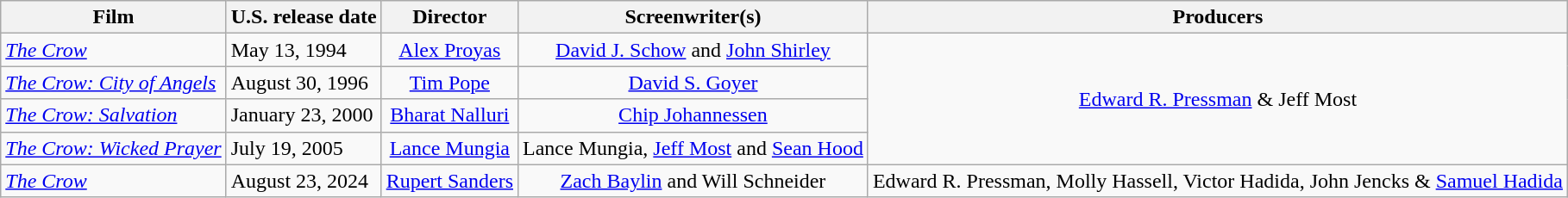<table class="wikitable sortable plainrowheaders" style="text-align:center;">
<tr>
<th>Film</th>
<th>U.S. release date</th>
<th>Director</th>
<th>Screenwriter(s)</th>
<th>Producers</th>
</tr>
<tr>
<td style="text-align:left"><em><a href='#'>The Crow</a></em></td>
<td style="text-align:left">May 13, 1994</td>
<td><a href='#'>Alex Proyas</a></td>
<td><a href='#'>David J. Schow</a> and <a href='#'>John Shirley</a></td>
<td rowspan="4"><a href='#'>Edward R. Pressman</a> & Jeff Most</td>
</tr>
<tr>
<td style="text-align:left"><em><a href='#'>The Crow: City of Angels</a></em></td>
<td style="text-align:left">August 30, 1996</td>
<td><a href='#'>Tim Pope</a></td>
<td><a href='#'>David S. Goyer</a></td>
</tr>
<tr>
<td style="text-align:left"><em><a href='#'>The Crow: Salvation</a></em></td>
<td style="text-align:left">January 23, 2000</td>
<td><a href='#'>Bharat Nalluri</a></td>
<td><a href='#'>Chip Johannessen</a></td>
</tr>
<tr>
<td style="text-align:left"><em><a href='#'>The Crow: Wicked Prayer</a></em></td>
<td style="text-align:left">July 19, 2005</td>
<td><a href='#'>Lance Mungia</a></td>
<td>Lance Mungia, <a href='#'>Jeff Most</a> and <a href='#'>Sean Hood</a></td>
</tr>
<tr>
<td style="text-align:left"><em><a href='#'>The Crow</a></em></td>
<td style="text-align:left">August 23, 2024</td>
<td><a href='#'>Rupert Sanders</a></td>
<td><a href='#'>Zach Baylin</a> and Will Schneider</td>
<td>Edward R. Pressman, Molly Hassell, Victor Hadida, John Jencks & <a href='#'>Samuel Hadida</a></td>
</tr>
</table>
